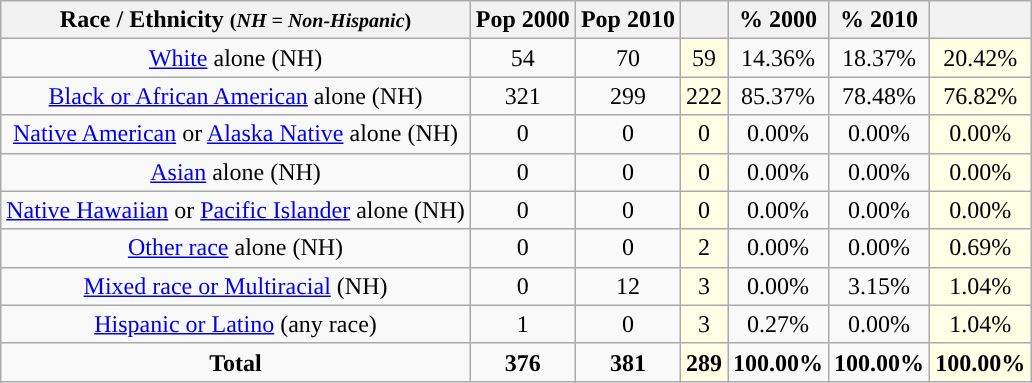<table class="wikitable" style="text-align:center;">
<tr>
<th>Race / Ethnicity <small>(<em>NH = Non-Hispanic</em>)</small></th>
<th>Pop 2000</th>
<th>Pop 2010</th>
<th></th>
<th>% 2000</th>
<th>% 2010</th>
<th></th>
</tr>
<tr>
<td><a href='#'>White</a> alone (NH)</td>
<td>54</td>
<td>70</td>
<td style='background: #ffffe6;'>59</td>
<td>14.36%</td>
<td>18.37%</td>
<td style='background: #ffffe6;'>20.42%</td>
</tr>
<tr>
<td><a href='#'>Black or African American</a> alone (NH)</td>
<td>321</td>
<td>299</td>
<td style='background: #ffffe6;'>222</td>
<td>85.37%</td>
<td>78.48%</td>
<td style='background: #ffffe6;'>76.82%</td>
</tr>
<tr>
<td><a href='#'>Native American</a> or <a href='#'>Alaska Native</a> alone (NH)</td>
<td>0</td>
<td>0</td>
<td style='background: #ffffe6;'>0</td>
<td>0.00%</td>
<td>0.00%</td>
<td style='background: #ffffe6;'>0.00%</td>
</tr>
<tr>
<td><a href='#'>Asian</a> alone (NH)</td>
<td>0</td>
<td>0</td>
<td style='background: #ffffe6;'>0</td>
<td>0.00%</td>
<td>0.00%</td>
<td style='background: #ffffe6;'>0.00%</td>
</tr>
<tr>
<td><a href='#'>Native Hawaiian</a> or <a href='#'>Pacific Islander</a> alone (NH)</td>
<td>0</td>
<td>0</td>
<td style='background: #ffffe6;'>0</td>
<td>0.00%</td>
<td>0.00%</td>
<td style='background: #ffffe6;'>0.00%</td>
</tr>
<tr>
<td><a href='#'>Other race</a> alone (NH)</td>
<td>0</td>
<td>0</td>
<td style='background: #ffffe6;'>2</td>
<td>0.00%</td>
<td>0.00%</td>
<td style='background: #ffffe6;'>0.69%</td>
</tr>
<tr>
<td><a href='#'>Mixed race or Multiracial</a> (NH)</td>
<td>0</td>
<td>12</td>
<td style='background: #ffffe6;'>3</td>
<td>0.00%</td>
<td>3.15%</td>
<td style='background: #ffffe6;'>1.04%</td>
</tr>
<tr>
<td><a href='#'>Hispanic or Latino</a> (any race)</td>
<td>1</td>
<td>0</td>
<td style='background: #ffffe6;'>3</td>
<td>0.27%</td>
<td>0.00%</td>
<td style='background: #ffffe6;'>1.04%</td>
</tr>
<tr>
<td><strong>Total</strong></td>
<td><strong>376</strong></td>
<td><strong>381</strong></td>
<td style='background: #ffffe6;'><strong>289</strong></td>
<td><strong>100.00%</strong></td>
<td><strong>100.00%</strong></td>
<td style='background: #ffffe6;'><strong>100.00%</strong></td>
</tr>
</table>
